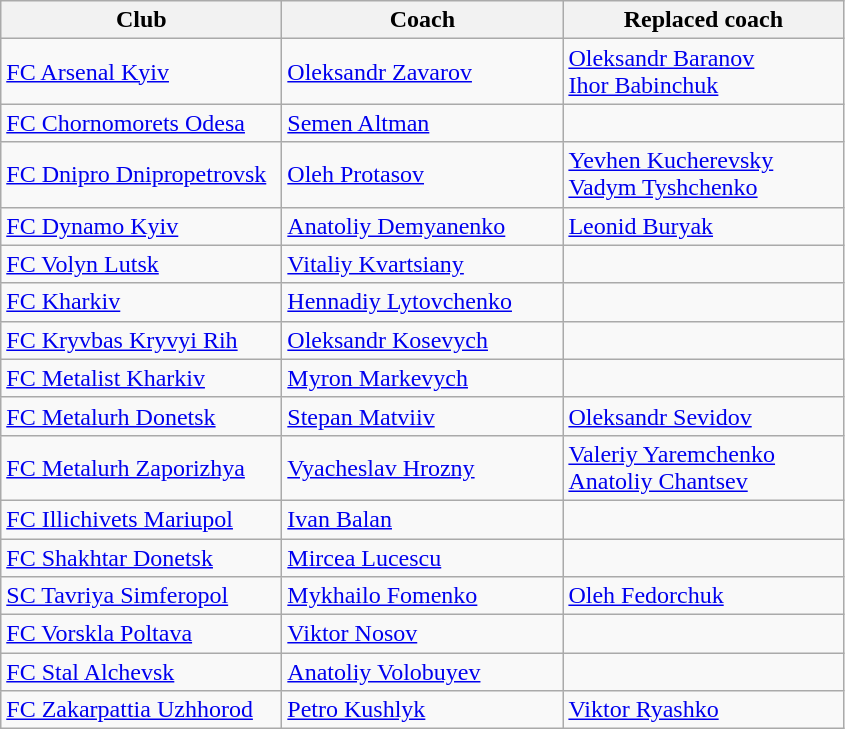<table class="wikitable">
<tr>
<th style="width:180px;">Club</th>
<th style="width:180px;">Coach</th>
<th style="width:180px;">Replaced coach</th>
</tr>
<tr>
<td><a href='#'>FC Arsenal Kyiv</a></td>
<td> <a href='#'>Oleksandr Zavarov</a></td>
<td> <a href='#'>Oleksandr Baranov</a><br> <a href='#'>Ihor Babinchuk</a></td>
</tr>
<tr>
<td><a href='#'>FC Chornomorets Odesa</a></td>
<td> <a href='#'>Semen Altman</a></td>
<td></td>
</tr>
<tr>
<td><a href='#'>FC Dnipro Dnipropetrovsk</a></td>
<td> <a href='#'>Oleh Protasov</a></td>
<td> <a href='#'>Yevhen Kucherevsky</a><br> <a href='#'>Vadym Tyshchenko</a></td>
</tr>
<tr>
<td><a href='#'>FC Dynamo Kyiv</a></td>
<td> <a href='#'>Anatoliy Demyanenko</a></td>
<td> <a href='#'>Leonid Buryak</a></td>
</tr>
<tr>
<td><a href='#'>FC Volyn Lutsk</a></td>
<td> <a href='#'>Vitaliy Kvartsiany</a></td>
<td></td>
</tr>
<tr>
<td><a href='#'>FC Kharkiv</a></td>
<td> <a href='#'>Hennadiy Lytovchenko</a></td>
<td></td>
</tr>
<tr>
<td><a href='#'>FC Kryvbas Kryvyi Rih</a></td>
<td> <a href='#'>Oleksandr Kosevych</a></td>
<td></td>
</tr>
<tr>
<td><a href='#'>FC Metalist Kharkiv</a></td>
<td> <a href='#'>Myron Markevych</a></td>
<td></td>
</tr>
<tr>
<td><a href='#'>FC Metalurh Donetsk</a></td>
<td> <a href='#'>Stepan Matviiv</a></td>
<td> <a href='#'>Oleksandr Sevidov</a></td>
</tr>
<tr>
<td><a href='#'>FC Metalurh Zaporizhya</a></td>
<td> <a href='#'>Vyacheslav Hrozny</a></td>
<td> <a href='#'>Valeriy Yaremchenko</a><br> <a href='#'>Anatoliy Chantsev</a></td>
</tr>
<tr>
<td><a href='#'>FC Illichivets Mariupol</a></td>
<td> <a href='#'>Ivan Balan</a></td>
<td></td>
</tr>
<tr>
<td><a href='#'>FC Shakhtar Donetsk</a></td>
<td> <a href='#'>Mircea Lucescu</a></td>
<td></td>
</tr>
<tr>
<td><a href='#'>SC Tavriya Simferopol</a></td>
<td> <a href='#'>Mykhailo Fomenko</a></td>
<td> <a href='#'>Oleh Fedorchuk</a></td>
</tr>
<tr>
<td><a href='#'>FC Vorskla Poltava</a></td>
<td> <a href='#'>Viktor Nosov</a></td>
<td></td>
</tr>
<tr>
<td><a href='#'>FC Stal Alchevsk</a></td>
<td> <a href='#'>Anatoliy Volobuyev</a></td>
<td></td>
</tr>
<tr>
<td><a href='#'>FC Zakarpattia Uzhhorod</a></td>
<td> <a href='#'>Petro Kushlyk</a></td>
<td> <a href='#'>Viktor Ryashko</a></td>
</tr>
</table>
